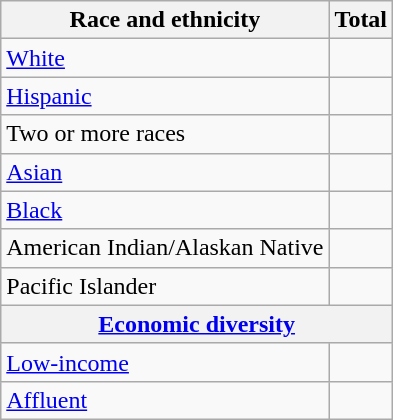<table class="wikitable floatright sortable collapsible"; text-align:right; font-size:80%;">
<tr>
<th>Race and ethnicity</th>
<th colspan="2" data-sort-type=number>Total</th>
</tr>
<tr>
<td><a href='#'>White</a></td>
<td align=right></td>
</tr>
<tr>
<td><a href='#'>Hispanic</a></td>
<td align=right></td>
</tr>
<tr>
<td>Two or more races</td>
<td align=right></td>
</tr>
<tr>
<td><a href='#'>Asian</a></td>
<td align=right></td>
</tr>
<tr>
<td><a href='#'>Black</a></td>
<td align=right></td>
</tr>
<tr>
<td>American Indian/Alaskan Native</td>
<td align=right></td>
</tr>
<tr>
<td>Pacific Islander</td>
<td align=right></td>
</tr>
<tr>
<th colspan="4" data-sort-type=number><a href='#'>Economic diversity</a></th>
</tr>
<tr>
<td><a href='#'>Low-income</a></td>
<td align=right></td>
</tr>
<tr>
<td><a href='#'>Affluent</a></td>
<td align=right></td>
</tr>
</table>
